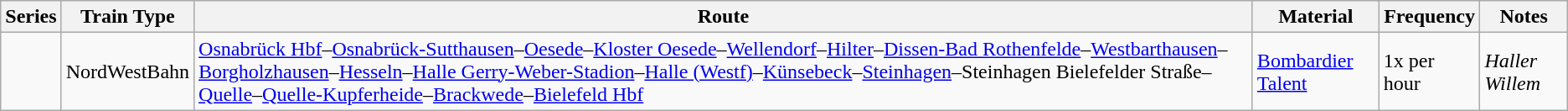<table class="wikitable vatop">
<tr>
<th>Series</th>
<th>Train Type</th>
<th>Route</th>
<th>Material</th>
<th>Frequency</th>
<th>Notes</th>
</tr>
<tr>
<td></td>
<td>NordWestBahn</td>
<td><a href='#'>Osnabrück Hbf</a>–<a href='#'>Osnabrück-Sutthausen</a>–<a href='#'>Oesede</a>–<a href='#'>Kloster Oesede</a>–<a href='#'>Wellendorf</a>–<a href='#'>Hilter</a>–<a href='#'>Dissen-Bad Rothenfelde</a>–<a href='#'>Westbarthausen</a>–<a href='#'>Borgholzhausen</a>–<a href='#'>Hesseln</a>–<a href='#'>Halle Gerry-Weber-Stadion</a>–<a href='#'>Halle (Westf)</a>–<a href='#'>Künsebeck</a>–<a href='#'>Steinhagen</a>–Steinhagen Bielefelder Straße–<a href='#'>Quelle</a>–<a href='#'>Quelle-Kupferheide</a>–<a href='#'>Brackwede</a>–<a href='#'>Bielefeld Hbf</a></td>
<td><a href='#'>Bombardier Talent</a></td>
<td>1x per hour</td>
<td><em>Haller Willem</em></td>
</tr>
</table>
